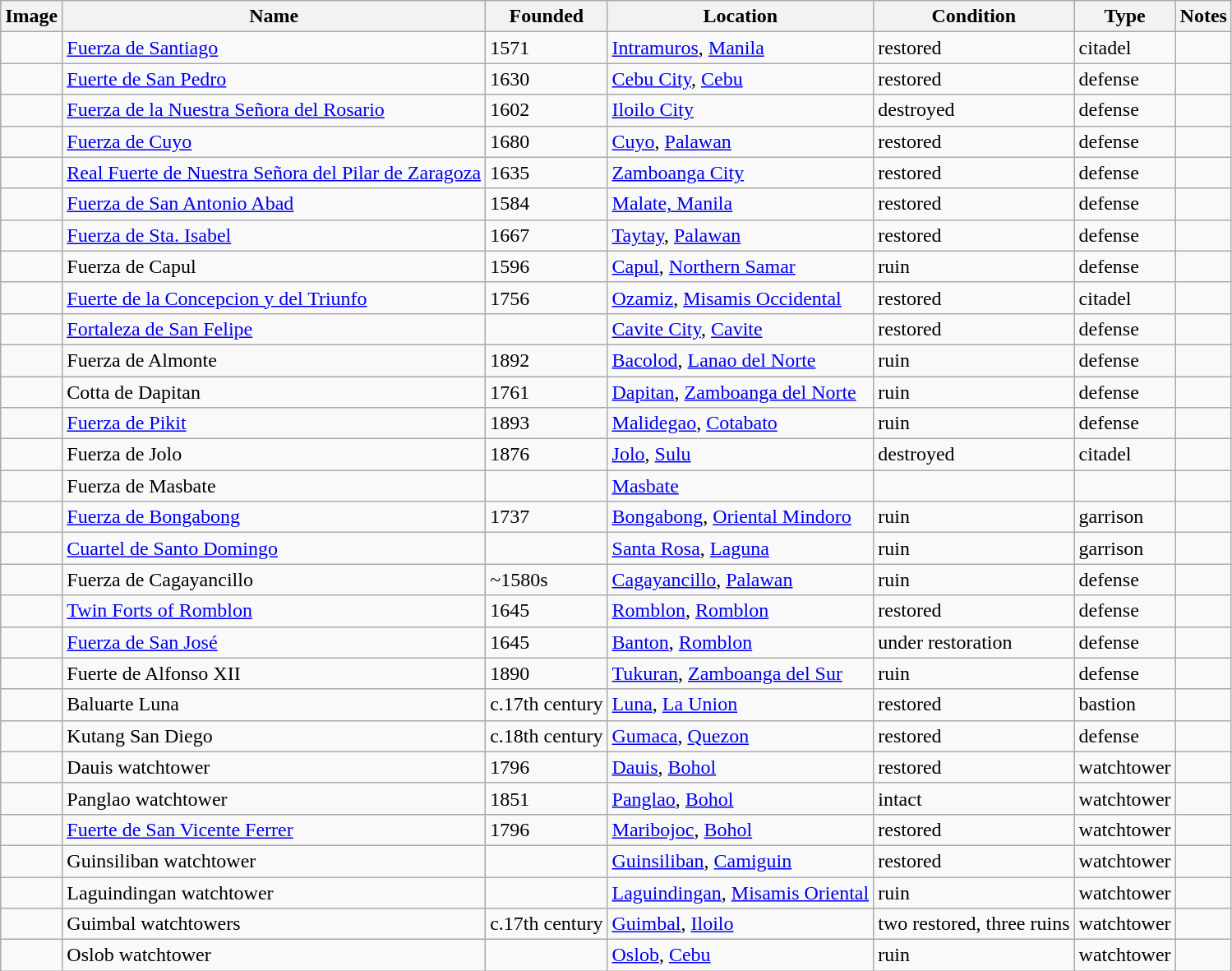<table class="wikitable">
<tr>
<th>Image</th>
<th>Name</th>
<th>Founded</th>
<th>Location</th>
<th>Condition</th>
<th>Type</th>
<th>Notes</th>
</tr>
<tr>
<td></td>
<td><a href='#'>Fuerza de Santiago</a></td>
<td>1571</td>
<td><a href='#'>Intramuros</a>, <a href='#'>Manila</a></td>
<td>restored</td>
<td>citadel</td>
<td></td>
</tr>
<tr>
<td></td>
<td><a href='#'>Fuerte de San Pedro</a></td>
<td>1630</td>
<td><a href='#'>Cebu City</a>, <a href='#'>Cebu</a></td>
<td>restored</td>
<td>defense</td>
<td></td>
</tr>
<tr>
<td></td>
<td><a href='#'>Fuerza de la Nuestra Señora del Rosario</a></td>
<td>1602</td>
<td><a href='#'>Iloilo City</a></td>
<td>destroyed</td>
<td>defense</td>
<td></td>
</tr>
<tr>
<td></td>
<td><a href='#'>Fuerza de Cuyo</a></td>
<td>1680</td>
<td><a href='#'>Cuyo</a>, <a href='#'>Palawan</a></td>
<td>restored</td>
<td>defense</td>
<td></td>
</tr>
<tr>
<td></td>
<td><a href='#'>Real Fuerte de Nuestra Señora del Pilar de Zaragoza</a></td>
<td>1635</td>
<td><a href='#'>Zamboanga City</a></td>
<td>restored</td>
<td>defense</td>
<td></td>
</tr>
<tr>
<td></td>
<td><a href='#'>Fuerza de San Antonio Abad</a></td>
<td>1584</td>
<td><a href='#'>Malate, Manila</a></td>
<td>restored</td>
<td>defense</td>
<td></td>
</tr>
<tr>
<td></td>
<td><a href='#'>Fuerza de Sta. Isabel</a></td>
<td>1667</td>
<td><a href='#'>Taytay</a>, <a href='#'>Palawan</a></td>
<td>restored</td>
<td>defense</td>
<td></td>
</tr>
<tr>
<td></td>
<td>Fuerza de Capul</td>
<td>1596</td>
<td><a href='#'>Capul</a>, <a href='#'>Northern Samar</a></td>
<td>ruin</td>
<td>defense</td>
<td></td>
</tr>
<tr>
<td></td>
<td><a href='#'>Fuerte de la Concepcion y del Triunfo</a></td>
<td>1756</td>
<td><a href='#'>Ozamiz</a>, <a href='#'>Misamis Occidental</a></td>
<td>restored</td>
<td>citadel</td>
<td></td>
</tr>
<tr>
<td></td>
<td><a href='#'>Fortaleza de San Felipe</a></td>
<td></td>
<td><a href='#'>Cavite City</a>, <a href='#'>Cavite</a></td>
<td>restored</td>
<td>defense</td>
<td></td>
</tr>
<tr>
<td></td>
<td>Fuerza de Almonte</td>
<td>1892</td>
<td><a href='#'>Bacolod</a>, <a href='#'>Lanao del Norte</a></td>
<td>ruin</td>
<td>defense</td>
<td></td>
</tr>
<tr>
<td></td>
<td>Cotta de Dapitan</td>
<td>1761</td>
<td><a href='#'>Dapitan</a>, <a href='#'>Zamboanga del Norte</a></td>
<td>ruin</td>
<td>defense</td>
<td></td>
</tr>
<tr>
<td></td>
<td><a href='#'>Fuerza de Pikit</a></td>
<td>1893</td>
<td><a href='#'>Malidegao</a>, <a href='#'>Cotabato</a></td>
<td>ruin</td>
<td>defense</td>
<td></td>
</tr>
<tr>
<td></td>
<td>Fuerza de Jolo</td>
<td>1876</td>
<td><a href='#'>Jolo</a>, <a href='#'>Sulu</a></td>
<td>destroyed</td>
<td>citadel</td>
<td></td>
</tr>
<tr>
<td></td>
<td>Fuerza de Masbate</td>
<td></td>
<td><a href='#'>Masbate</a></td>
<td></td>
<td></td>
<td></td>
</tr>
<tr>
<td></td>
<td><a href='#'>Fuerza de Bongabong</a></td>
<td>1737</td>
<td><a href='#'>Bongabong</a>, <a href='#'>Oriental Mindoro</a></td>
<td>ruin</td>
<td>garrison</td>
<td></td>
</tr>
<tr>
<td></td>
<td><a href='#'>Cuartel de Santo Domingo</a></td>
<td></td>
<td><a href='#'>Santa Rosa</a>, <a href='#'>Laguna</a></td>
<td>ruin</td>
<td>garrison</td>
<td></td>
</tr>
<tr>
<td></td>
<td>Fuerza de Cagayancillo</td>
<td>~1580s</td>
<td><a href='#'>Cagayancillo</a>, <a href='#'>Palawan</a></td>
<td>ruin</td>
<td>defense</td>
<td></td>
</tr>
<tr>
<td></td>
<td><a href='#'>Twin Forts of Romblon</a></td>
<td>1645</td>
<td><a href='#'>Romblon</a>, <a href='#'>Romblon</a></td>
<td>restored</td>
<td>defense</td>
<td></td>
</tr>
<tr>
<td></td>
<td><a href='#'>Fuerza de San José</a></td>
<td>1645</td>
<td><a href='#'>Banton</a>, <a href='#'>Romblon</a></td>
<td>under restoration</td>
<td>defense</td>
<td></td>
</tr>
<tr>
<td></td>
<td>Fuerte de Alfonso XII</td>
<td>1890</td>
<td><a href='#'>Tukuran</a>, <a href='#'>Zamboanga del Sur</a></td>
<td>ruin</td>
<td>defense</td>
<td></td>
</tr>
<tr>
<td></td>
<td>Baluarte Luna</td>
<td>c.17th century</td>
<td><a href='#'>Luna</a>, <a href='#'>La Union</a></td>
<td>restored</td>
<td>bastion</td>
<td></td>
</tr>
<tr>
<td></td>
<td>Kutang San Diego</td>
<td>c.18th century</td>
<td><a href='#'>Gumaca</a>, <a href='#'>Quezon</a></td>
<td>restored</td>
<td>defense</td>
<td></td>
</tr>
<tr>
<td></td>
<td>Dauis watchtower</td>
<td>1796</td>
<td><a href='#'>Dauis</a>, <a href='#'>Bohol</a></td>
<td>restored</td>
<td>watchtower</td>
<td></td>
</tr>
<tr>
<td></td>
<td>Panglao watchtower</td>
<td>1851</td>
<td><a href='#'>Panglao</a>, <a href='#'>Bohol</a></td>
<td>intact</td>
<td>watchtower</td>
<td></td>
</tr>
<tr>
<td></td>
<td><a href='#'>Fuerte de San Vicente Ferrer</a></td>
<td>1796</td>
<td><a href='#'>Maribojoc</a>, <a href='#'>Bohol</a></td>
<td>restored</td>
<td>watchtower</td>
<td></td>
</tr>
<tr>
<td></td>
<td>Guinsiliban watchtower</td>
<td></td>
<td><a href='#'>Guinsiliban</a>, <a href='#'>Camiguin</a></td>
<td>restored</td>
<td>watchtower</td>
<td></td>
</tr>
<tr>
<td></td>
<td>Laguindingan watchtower</td>
<td></td>
<td><a href='#'>Laguindingan</a>, <a href='#'>Misamis Oriental</a></td>
<td>ruin</td>
<td>watchtower</td>
<td></td>
</tr>
<tr>
<td></td>
<td>Guimbal watchtowers</td>
<td>c.17th century</td>
<td><a href='#'>Guimbal</a>, <a href='#'>Iloilo</a></td>
<td>two restored, three ruins</td>
<td>watchtower</td>
<td></td>
</tr>
<tr>
<td></td>
<td>Oslob watchtower</td>
<td></td>
<td><a href='#'>Oslob</a>, <a href='#'>Cebu</a></td>
<td>ruin</td>
<td>watchtower</td>
<td></td>
</tr>
</table>
